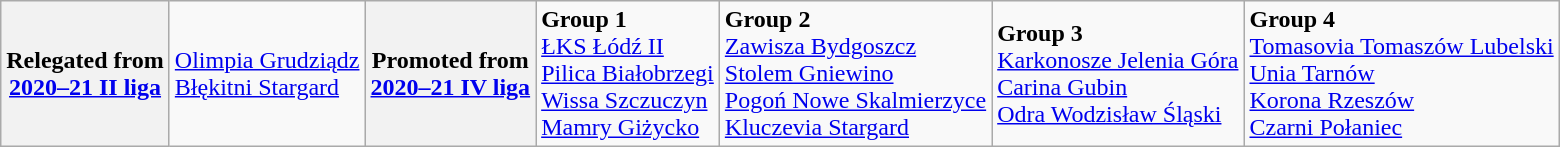<table class="wikitable">
<tr>
<th>Relegated from<br><a href='#'>2020–21 II liga</a></th>
<td> <a href='#'>Olimpia Grudziądz</a><br> <a href='#'>Błękitni Stargard</a></td>
<th>Promoted from<br><a href='#'>2020–21 IV liga</a></th>
<td><strong>Group 1</strong><br> <a href='#'>ŁKS Łódź II</a><br> <a href='#'>Pilica Białobrzegi</a><br> <a href='#'>Wissa Szczuczyn</a><br> <a href='#'>Mamry Giżycko</a></td>
<td><strong>Group 2</strong><br> <a href='#'>Zawisza Bydgoszcz</a><br> <a href='#'>Stolem Gniewino</a><br> <a href='#'>Pogoń Nowe Skalmierzyce</a><br> <a href='#'>Kluczevia Stargard</a></td>
<td><strong>Group 3</strong><br> <a href='#'>Karkonosze Jelenia Góra</a><br> <a href='#'>Carina Gubin</a><br> <a href='#'>Odra Wodzisław Śląski</a></td>
<td><strong>Group 4</strong><br> <a href='#'>Tomasovia Tomaszów Lubelski</a><br> <a href='#'>Unia Tarnów</a><br> <a href='#'>Korona Rzeszów</a><br> <a href='#'>Czarni Połaniec</a></td>
</tr>
</table>
